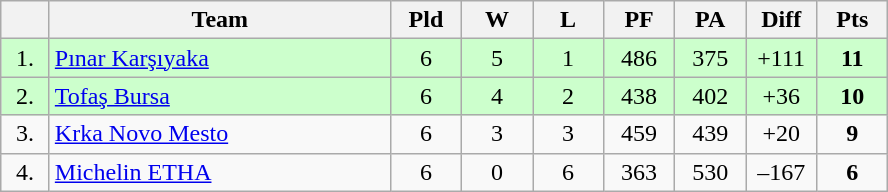<table class="wikitable" style="text-align:center">
<tr>
<th width=25></th>
<th width=220>Team</th>
<th width=40>Pld</th>
<th width=40>W</th>
<th width=40>L</th>
<th width=40>PF</th>
<th width=40>PA</th>
<th width=40>Diff</th>
<th width=40>Pts</th>
</tr>
<tr bgcolor=ccffcc>
<td>1.</td>
<td align=left> <a href='#'>Pınar Karşıyaka</a></td>
<td>6</td>
<td>5</td>
<td>1</td>
<td>486</td>
<td>375</td>
<td>+111</td>
<td><strong>11</strong></td>
</tr>
<tr bgcolor=ccffcc>
<td>2.</td>
<td align=left> <a href='#'>Tofaş Bursa</a></td>
<td>6</td>
<td>4</td>
<td>2</td>
<td>438</td>
<td>402</td>
<td>+36</td>
<td><strong>10</strong></td>
</tr>
<tr>
<td>3.</td>
<td align=left> <a href='#'>Krka Novo Mesto</a></td>
<td>6</td>
<td>3</td>
<td>3</td>
<td>459</td>
<td>439</td>
<td>+20</td>
<td><strong>9</strong></td>
</tr>
<tr>
<td>4.</td>
<td align=left> <a href='#'>Michelin ETHA</a></td>
<td>6</td>
<td>0</td>
<td>6</td>
<td>363</td>
<td>530</td>
<td>–167</td>
<td><strong>6</strong></td>
</tr>
</table>
